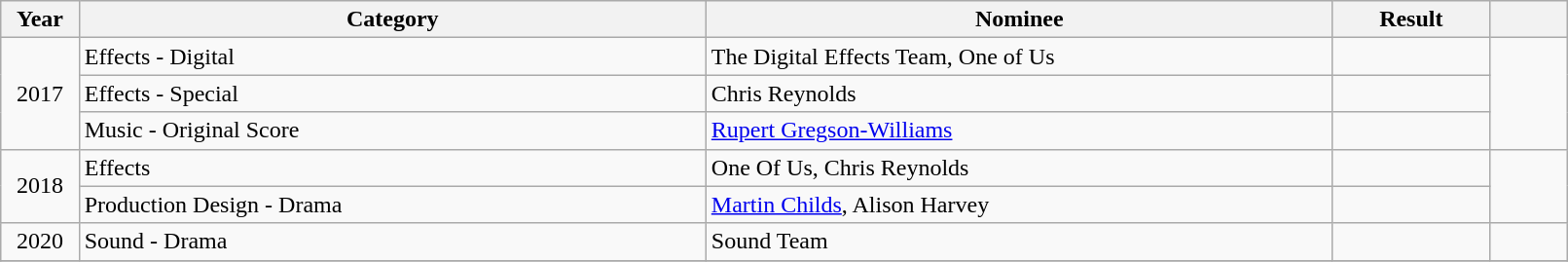<table class="wikitable" style="width:85%;">
<tr>
<th width=5%>Year</th>
<th style="width:40%;">Category</th>
<th style="width:40%;">Nominee</th>
<th style="width:10%;">Result</th>
<th width=5%></th>
</tr>
<tr>
<td style="text-align: center;" rowspan="3">2017</td>
<td>Effects - Digital</td>
<td>The Digital Effects Team, One of Us</td>
<td></td>
<td rowspan="3"></td>
</tr>
<tr>
<td>Effects - Special</td>
<td>Chris Reynolds</td>
<td></td>
</tr>
<tr>
<td>Music - Original Score</td>
<td><a href='#'>Rupert Gregson-Williams</a></td>
<td></td>
</tr>
<tr>
<td style="text-align: center;" rowspan="2">2018</td>
<td>Effects</td>
<td>One Of Us, Chris Reynolds</td>
<td></td>
<td rowspan="2"></td>
</tr>
<tr>
<td>Production Design - Drama</td>
<td><a href='#'>Martin Childs</a>, Alison Harvey</td>
<td></td>
</tr>
<tr>
<td style="text-align: center;" rowspan="1">2020</td>
<td>Sound - Drama</td>
<td>Sound Team</td>
<td></td>
<td rowspan="1"></td>
</tr>
<tr>
</tr>
</table>
